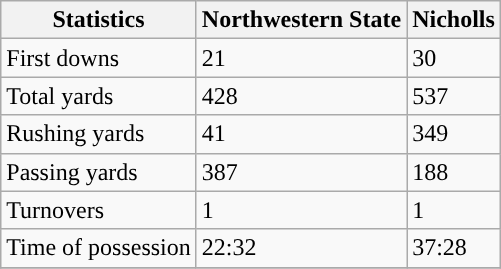<table class="wikitable">
<tr>
<th>Statistics</th>
<th>Northwestern State</th>
<th>Nicholls</th>
</tr>
<tr>
<td>First downs</td>
<td>21</td>
<td>30</td>
</tr>
<tr>
<td>Total yards</td>
<td>428</td>
<td>537</td>
</tr>
<tr>
<td>Rushing yards</td>
<td>41</td>
<td>349</td>
</tr>
<tr>
<td>Passing yards</td>
<td>387</td>
<td>188</td>
</tr>
<tr>
<td>Turnovers</td>
<td>1</td>
<td>1</td>
</tr>
<tr>
<td>Time of possession</td>
<td>22:32</td>
<td>37:28</td>
</tr>
<tr>
</tr>
</table>
